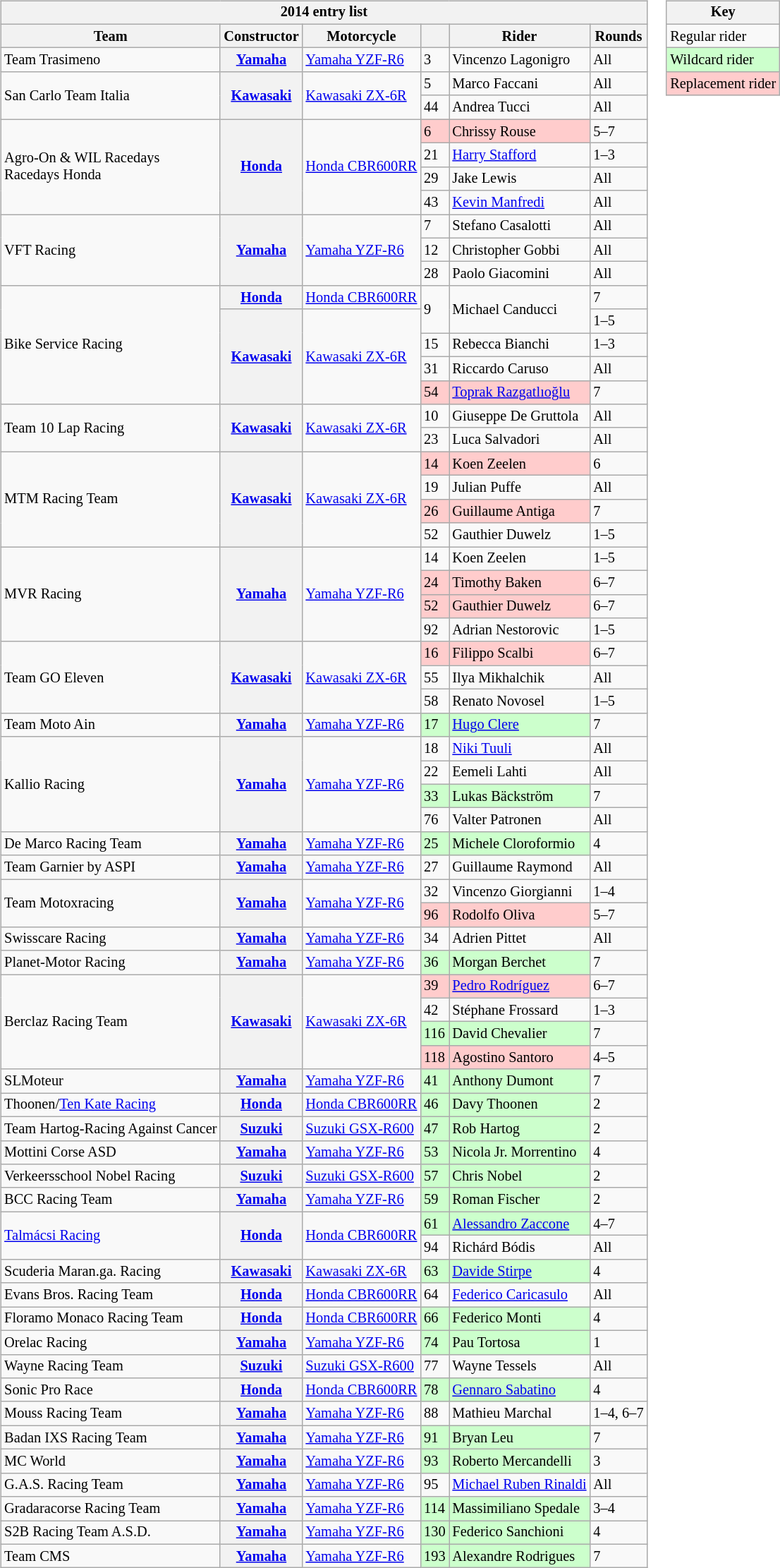<table>
<tr>
<td><br><table class="wikitable" style="font-size: 85%">
<tr>
<th colspan=6>2014 entry list</th>
</tr>
<tr>
<th>Team</th>
<th>Constructor</th>
<th>Motorcycle</th>
<th></th>
<th>Rider</th>
<th>Rounds</th>
</tr>
<tr>
<td>Team Trasimeno</td>
<th><a href='#'>Yamaha</a></th>
<td><a href='#'>Yamaha YZF-R6</a></td>
<td>3</td>
<td> Vincenzo Lagonigro</td>
<td>All</td>
</tr>
<tr>
<td rowspan=2>San Carlo Team Italia</td>
<th rowspan=2><a href='#'>Kawasaki</a></th>
<td rowspan=2><a href='#'>Kawasaki ZX-6R</a></td>
<td>5</td>
<td> Marco Faccani</td>
<td>All</td>
</tr>
<tr>
<td>44</td>
<td> Andrea Tucci</td>
<td>All</td>
</tr>
<tr>
<td rowspan=4>Agro-On & WIL Racedays<br>Racedays Honda</td>
<th rowspan=4><a href='#'>Honda</a></th>
<td rowspan=4><a href='#'>Honda CBR600RR</a></td>
<td style="background:#ffcccc;">6</td>
<td style="background:#ffcccc;"> Chrissy Rouse</td>
<td>5–7</td>
</tr>
<tr>
<td>21</td>
<td> <a href='#'>Harry Stafford</a></td>
<td>1–3</td>
</tr>
<tr>
<td>29</td>
<td> Jake Lewis</td>
<td>All</td>
</tr>
<tr>
<td>43</td>
<td> <a href='#'>Kevin Manfredi</a></td>
<td>All</td>
</tr>
<tr>
<td rowspan=3>VFT Racing</td>
<th rowspan=3><a href='#'>Yamaha</a></th>
<td rowspan=3><a href='#'>Yamaha YZF-R6</a></td>
<td>7</td>
<td> Stefano Casalotti</td>
<td>All</td>
</tr>
<tr>
<td>12</td>
<td> Christopher Gobbi</td>
<td>All</td>
</tr>
<tr>
<td>28</td>
<td> Paolo Giacomini</td>
<td>All</td>
</tr>
<tr>
<td rowspan=5>Bike Service Racing</td>
<th><a href='#'>Honda</a></th>
<td><a href='#'>Honda CBR600RR</a></td>
<td rowspan=2>9</td>
<td rowspan=2> Michael Canducci</td>
<td>7</td>
</tr>
<tr>
<th rowspan=4><a href='#'>Kawasaki</a></th>
<td rowspan=4><a href='#'>Kawasaki ZX-6R</a></td>
<td>1–5</td>
</tr>
<tr>
<td>15</td>
<td> Rebecca Bianchi</td>
<td>1–3</td>
</tr>
<tr>
<td>31</td>
<td> Riccardo Caruso</td>
<td>All</td>
</tr>
<tr>
<td style="background:#ffcccc;">54</td>
<td style="background:#ffcccc;"> <a href='#'>Toprak Razgatlıoğlu</a></td>
<td>7</td>
</tr>
<tr>
<td rowspan=2>Team 10 Lap Racing</td>
<th rowspan=2><a href='#'>Kawasaki</a></th>
<td rowspan=2><a href='#'>Kawasaki ZX-6R</a></td>
<td>10</td>
<td> Giuseppe De Gruttola</td>
<td>All</td>
</tr>
<tr>
<td>23</td>
<td> Luca Salvadori</td>
<td>All</td>
</tr>
<tr>
<td rowspan=4>MTM Racing Team</td>
<th rowspan=4><a href='#'>Kawasaki</a></th>
<td rowspan=4><a href='#'>Kawasaki ZX-6R</a></td>
<td style="background:#ffcccc;">14</td>
<td style="background:#ffcccc;"> Koen Zeelen</td>
<td>6</td>
</tr>
<tr>
<td>19</td>
<td> Julian Puffe</td>
<td>All</td>
</tr>
<tr>
<td style="background:#ffcccc;">26</td>
<td style="background:#ffcccc;"> Guillaume Antiga</td>
<td>7</td>
</tr>
<tr>
<td>52</td>
<td> Gauthier Duwelz</td>
<td>1–5</td>
</tr>
<tr>
<td rowspan=4>MVR Racing</td>
<th rowspan=4><a href='#'>Yamaha</a></th>
<td rowspan=4><a href='#'>Yamaha YZF-R6</a></td>
<td>14</td>
<td> Koen Zeelen</td>
<td>1–5</td>
</tr>
<tr>
<td style="background:#ffcccc;">24</td>
<td style="background:#ffcccc;"> Timothy Baken</td>
<td>6–7</td>
</tr>
<tr>
<td style="background:#ffcccc;">52</td>
<td style="background:#ffcccc;"> Gauthier Duwelz</td>
<td>6–7</td>
</tr>
<tr>
<td>92</td>
<td> Adrian Nestorovic</td>
<td>1–5</td>
</tr>
<tr>
<td rowspan=3>Team GO Eleven</td>
<th rowspan=3><a href='#'>Kawasaki</a></th>
<td rowspan=3><a href='#'>Kawasaki ZX-6R</a></td>
<td style="background:#ffcccc;">16</td>
<td style="background:#ffcccc;"> Filippo Scalbi</td>
<td>6–7</td>
</tr>
<tr>
<td>55</td>
<td> Ilya Mikhalchik</td>
<td>All</td>
</tr>
<tr>
<td>58</td>
<td> Renato Novosel</td>
<td>1–5</td>
</tr>
<tr>
<td>Team Moto Ain</td>
<th><a href='#'>Yamaha</a></th>
<td><a href='#'>Yamaha YZF-R6</a></td>
<td style="background:#ccffcc;">17</td>
<td style="background:#ccffcc;"> <a href='#'>Hugo Clere</a></td>
<td>7</td>
</tr>
<tr>
<td rowspan=4>Kallio Racing</td>
<th rowspan=4><a href='#'>Yamaha</a></th>
<td rowspan=4><a href='#'>Yamaha YZF-R6</a></td>
<td>18</td>
<td> <a href='#'>Niki Tuuli</a></td>
<td>All</td>
</tr>
<tr>
<td>22</td>
<td> Eemeli Lahti</td>
<td>All</td>
</tr>
<tr>
<td style="background:#ccffcc;">33</td>
<td style="background:#ccffcc;"> Lukas Bäckström</td>
<td>7</td>
</tr>
<tr>
<td>76</td>
<td> Valter Patronen</td>
<td>All</td>
</tr>
<tr>
<td>De Marco Racing Team</td>
<th><a href='#'>Yamaha</a></th>
<td><a href='#'>Yamaha YZF-R6</a></td>
<td style="background:#ccffcc;">25</td>
<td style="background:#ccffcc;"> Michele Cloroformio</td>
<td>4</td>
</tr>
<tr>
<td>Team Garnier by ASPI</td>
<th><a href='#'>Yamaha</a></th>
<td><a href='#'>Yamaha YZF-R6</a></td>
<td>27</td>
<td> Guillaume Raymond</td>
<td>All</td>
</tr>
<tr>
<td rowspan=2>Team Motoxracing</td>
<th rowspan=2><a href='#'>Yamaha</a></th>
<td rowspan=2><a href='#'>Yamaha YZF-R6</a></td>
<td>32</td>
<td> Vincenzo Giorgianni</td>
<td>1–4</td>
</tr>
<tr>
<td style="background:#ffcccc;">96</td>
<td style="background:#ffcccc;"> Rodolfo Oliva</td>
<td>5–7</td>
</tr>
<tr>
<td>Swisscare Racing</td>
<th><a href='#'>Yamaha</a></th>
<td><a href='#'>Yamaha YZF-R6</a></td>
<td>34</td>
<td> Adrien Pittet</td>
<td>All</td>
</tr>
<tr>
<td>Planet-Motor Racing</td>
<th><a href='#'>Yamaha</a></th>
<td><a href='#'>Yamaha YZF-R6</a></td>
<td style="background:#ccffcc;">36</td>
<td style="background:#ccffcc;"> Morgan Berchet</td>
<td>7</td>
</tr>
<tr>
<td rowspan=4>Berclaz Racing Team</td>
<th rowspan=4><a href='#'>Kawasaki</a></th>
<td rowspan=4><a href='#'>Kawasaki ZX-6R</a></td>
<td style="background:#ffcccc;">39</td>
<td style="background:#ffcccc;"> <a href='#'>Pedro Rodríguez</a></td>
<td>6–7</td>
</tr>
<tr>
<td>42</td>
<td> Stéphane Frossard</td>
<td>1–3</td>
</tr>
<tr>
<td style="background:#ccffcc;">116</td>
<td style="background:#ccffcc;"> David Chevalier</td>
<td>7</td>
</tr>
<tr>
<td style="background:#ffcccc;">118</td>
<td style="background:#ffcccc;"> Agostino Santoro</td>
<td>4–5</td>
</tr>
<tr>
<td>SLMoteur</td>
<th><a href='#'>Yamaha</a></th>
<td><a href='#'>Yamaha YZF-R6</a></td>
<td style="background:#ccffcc;">41</td>
<td style="background:#ccffcc;"> Anthony Dumont</td>
<td>7</td>
</tr>
<tr>
<td>Thoonen/<a href='#'>Ten Kate Racing</a></td>
<th><a href='#'>Honda</a></th>
<td><a href='#'>Honda CBR600RR</a></td>
<td style="background:#ccffcc;">46</td>
<td style="background:#ccffcc;"> Davy Thoonen</td>
<td>2</td>
</tr>
<tr>
<td>Team Hartog-Racing Against Cancer</td>
<th><a href='#'>Suzuki</a></th>
<td><a href='#'>Suzuki GSX-R600</a></td>
<td style="background:#ccffcc;">47</td>
<td style="background:#ccffcc;"> Rob Hartog</td>
<td>2</td>
</tr>
<tr>
<td>Mottini Corse ASD</td>
<th><a href='#'>Yamaha</a></th>
<td><a href='#'>Yamaha YZF-R6</a></td>
<td style="background:#ccffcc;">53</td>
<td style="background:#ccffcc;"> Nicola Jr. Morrentino</td>
<td>4</td>
</tr>
<tr>
<td>Verkeersschool Nobel Racing</td>
<th><a href='#'>Suzuki</a></th>
<td><a href='#'>Suzuki GSX-R600</a></td>
<td style="background:#ccffcc;">57</td>
<td style="background:#ccffcc;"> Chris Nobel</td>
<td>2</td>
</tr>
<tr>
<td>BCC Racing Team</td>
<th><a href='#'>Yamaha</a></th>
<td><a href='#'>Yamaha YZF-R6</a></td>
<td style="background:#ccffcc;">59</td>
<td style="background:#ccffcc;"> Roman Fischer</td>
<td>2</td>
</tr>
<tr>
<td rowspan=2><a href='#'>Talmácsi Racing</a></td>
<th rowspan=2><a href='#'>Honda</a></th>
<td rowspan=2><a href='#'>Honda CBR600RR</a></td>
<td style="background:#ccffcc;">61</td>
<td style="background:#ccffcc;"> <a href='#'>Alessandro Zaccone</a></td>
<td>4–7</td>
</tr>
<tr>
<td>94</td>
<td> Richárd Bódis</td>
<td>All</td>
</tr>
<tr>
<td>Scuderia Maran.ga. Racing</td>
<th><a href='#'>Kawasaki</a></th>
<td><a href='#'>Kawasaki ZX-6R</a></td>
<td style="background:#ccffcc;">63</td>
<td style="background:#ccffcc;"> <a href='#'>Davide Stirpe</a></td>
<td>4</td>
</tr>
<tr>
<td>Evans Bros. Racing Team</td>
<th><a href='#'>Honda</a></th>
<td><a href='#'>Honda CBR600RR</a></td>
<td>64</td>
<td> <a href='#'>Federico Caricasulo</a></td>
<td>All</td>
</tr>
<tr>
<td>Floramo Monaco Racing Team</td>
<th><a href='#'>Honda</a></th>
<td><a href='#'>Honda CBR600RR</a></td>
<td style="background:#ccffcc;">66</td>
<td style="background:#ccffcc;"> Federico Monti</td>
<td>4</td>
</tr>
<tr>
<td>Orelac Racing</td>
<th><a href='#'>Yamaha</a></th>
<td><a href='#'>Yamaha YZF-R6</a></td>
<td style="background:#ccffcc;">74</td>
<td style="background:#ccffcc;"> Pau Tortosa</td>
<td>1</td>
</tr>
<tr>
<td>Wayne Racing Team</td>
<th><a href='#'>Suzuki</a></th>
<td><a href='#'>Suzuki GSX-R600</a></td>
<td>77</td>
<td> Wayne Tessels</td>
<td>All</td>
</tr>
<tr>
<td>Sonic Pro Race</td>
<th><a href='#'>Honda</a></th>
<td><a href='#'>Honda CBR600RR</a></td>
<td style="background:#ccffcc;">78</td>
<td style="background:#ccffcc;"> <a href='#'>Gennaro Sabatino</a></td>
<td>4</td>
</tr>
<tr>
<td>Mouss Racing Team</td>
<th><a href='#'>Yamaha</a></th>
<td><a href='#'>Yamaha YZF-R6</a></td>
<td>88</td>
<td> Mathieu Marchal</td>
<td>1–4, 6–7</td>
</tr>
<tr>
<td>Badan IXS Racing Team</td>
<th><a href='#'>Yamaha</a></th>
<td><a href='#'>Yamaha YZF-R6</a></td>
<td style="background:#ccffcc;">91</td>
<td style="background:#ccffcc;"> Bryan Leu</td>
<td>7</td>
</tr>
<tr>
<td>MC World</td>
<th><a href='#'>Yamaha</a></th>
<td><a href='#'>Yamaha YZF-R6</a></td>
<td style="background:#ccffcc;">93</td>
<td style="background:#ccffcc;"> Roberto Mercandelli</td>
<td>3</td>
</tr>
<tr>
<td>G.A.S. Racing Team</td>
<th><a href='#'>Yamaha</a></th>
<td><a href='#'>Yamaha YZF-R6</a></td>
<td>95</td>
<td> <a href='#'>Michael Ruben Rinaldi</a></td>
<td>All</td>
</tr>
<tr>
<td>Gradaracorse Racing Team</td>
<th><a href='#'>Yamaha</a></th>
<td><a href='#'>Yamaha YZF-R6</a></td>
<td style="background:#ccffcc;">114</td>
<td style="background:#ccffcc;"> Massimiliano Spedale</td>
<td>3–4</td>
</tr>
<tr>
<td>S2B Racing Team A.S.D.</td>
<th><a href='#'>Yamaha</a></th>
<td><a href='#'>Yamaha YZF-R6</a></td>
<td style="background:#ccffcc;">130</td>
<td style="background:#ccffcc;"> Federico Sanchioni</td>
<td>4</td>
</tr>
<tr>
<td>Team CMS</td>
<th><a href='#'>Yamaha</a></th>
<td><a href='#'>Yamaha YZF-R6</a></td>
<td style="background:#ccffcc;">193</td>
<td style="background:#ccffcc;"> Alexandre Rodrigues</td>
<td>7</td>
</tr>
</table>
</td>
<td valign="top"><br><table class="wikitable" style="font-size: 85%;">
<tr>
<th colspan=2>Key</th>
</tr>
<tr>
<td>Regular rider</td>
</tr>
<tr style="background:#ccffcc;">
<td>Wildcard rider</td>
</tr>
<tr style="background:#ffcccc;">
<td>Replacement rider</td>
</tr>
</table>
</td>
</tr>
</table>
